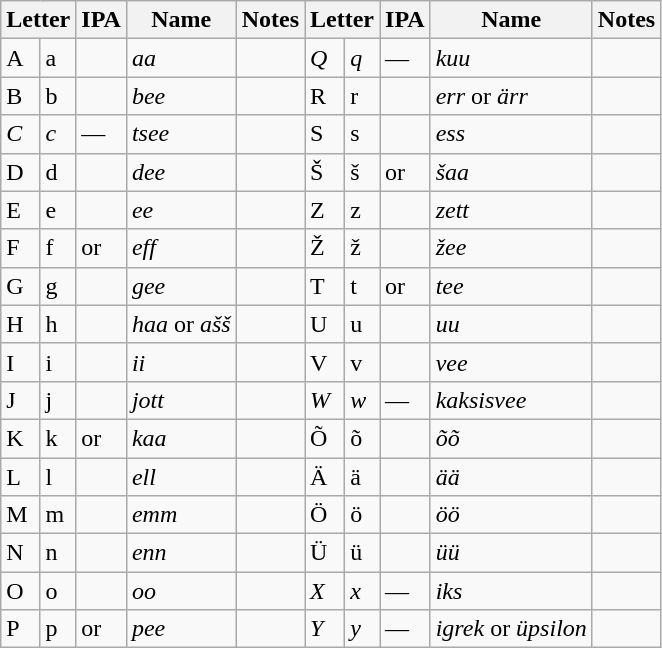<table class="wikitable">
<tr>
<th colspan=2>Letter</th>
<th>IPA</th>
<th>Name</th>
<th>Notes</th>
<th colspan=2>Letter</th>
<th>IPA</th>
<th>Name</th>
<th>Notes</th>
</tr>
<tr>
<td>A</td>
<td>a</td>
<td></td>
<td><em>aa</em> </td>
<td></td>
<td><em>Q</em></td>
<td><em>q</em></td>
<td>—</td>
<td><em>kuu</em> </td>
<td></td>
</tr>
<tr>
<td>B</td>
<td>b</td>
<td></td>
<td><em>bee</em> </td>
<td></td>
<td>R</td>
<td>r</td>
<td></td>
<td><em>err</em>  or <em>ärr</em> </td>
<td></td>
</tr>
<tr>
<td><em>C</em></td>
<td><em>c</em></td>
<td>—</td>
<td><em>tsee</em> </td>
<td></td>
<td>S</td>
<td>s</td>
<td></td>
<td><em>ess</em> </td>
<td></td>
</tr>
<tr>
<td>D</td>
<td>d</td>
<td></td>
<td><em>dee</em> </td>
<td></td>
<td>Š</td>
<td>š</td>
<td> or </td>
<td><em>šaa</em> </td>
<td></td>
</tr>
<tr>
<td>E</td>
<td>e</td>
<td></td>
<td><em>ee</em> </td>
<td></td>
<td>Z</td>
<td>z</td>
<td></td>
<td><em>zett</em> </td>
<td></td>
</tr>
<tr>
<td>F</td>
<td>f</td>
<td> or </td>
<td><em>eff</em> </td>
<td></td>
<td>Ž</td>
<td>ž</td>
<td></td>
<td><em>žee</em> </td>
<td></td>
</tr>
<tr>
<td>G</td>
<td>g</td>
<td></td>
<td><em>gee</em> </td>
<td></td>
<td>T</td>
<td>t</td>
<td> or </td>
<td><em>tee</em> </td>
<td></td>
</tr>
<tr>
<td>H</td>
<td>h</td>
<td></td>
<td><em>haa</em>  or <em>ašš</em> </td>
<td></td>
<td>U</td>
<td>u</td>
<td></td>
<td><em>uu</em> </td>
<td></td>
</tr>
<tr>
<td>I</td>
<td>i</td>
<td></td>
<td><em>ii</em> </td>
<td></td>
<td>V</td>
<td>v</td>
<td></td>
<td><em>vee</em> </td>
<td></td>
</tr>
<tr>
<td>J</td>
<td>j</td>
<td></td>
<td><em>jott</em> </td>
<td></td>
<td><em>W</em></td>
<td><em>w</em></td>
<td>—</td>
<td><em>kaksisvee</em> </td>
<td></td>
</tr>
<tr>
<td>K</td>
<td>k</td>
<td> or </td>
<td><em>kaa</em> </td>
<td></td>
<td>Õ</td>
<td>õ</td>
<td></td>
<td><em>õõ</em> </td>
<td></td>
</tr>
<tr>
<td>L</td>
<td>l</td>
<td></td>
<td><em>ell</em> </td>
<td></td>
<td>Ä</td>
<td>ä</td>
<td></td>
<td><em>ää</em> </td>
<td></td>
</tr>
<tr>
<td>M</td>
<td>m</td>
<td></td>
<td><em>emm</em> </td>
<td></td>
<td>Ö</td>
<td>ö</td>
<td></td>
<td><em>öö</em> </td>
<td></td>
</tr>
<tr>
<td>N</td>
<td>n</td>
<td></td>
<td><em>enn</em> </td>
<td></td>
<td>Ü</td>
<td>ü</td>
<td></td>
<td><em>üü</em> </td>
<td></td>
</tr>
<tr>
<td>O</td>
<td>o</td>
<td></td>
<td><em>oo</em> </td>
<td></td>
<td><em>X</em></td>
<td><em>x</em></td>
<td>—</td>
<td><em>iks</em> </td>
<td></td>
</tr>
<tr>
<td>P</td>
<td>p</td>
<td> or </td>
<td><em>pee</em> </td>
<td></td>
<td><em>Y</em></td>
<td><em>y</em></td>
<td>—</td>
<td><em>igrek</em>  or <em>üpsilon</em> </td>
<td></td>
</tr>
</table>
